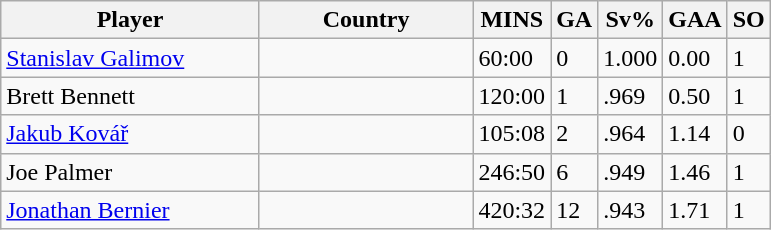<table class="wikitable">
<tr>
<th width=165>Player</th>
<th width=135>Country</th>
<th width=20>MINS</th>
<th width=20>GA</th>
<th width=20>Sv%</th>
<th width=20>GAA</th>
<th width=20>SO</th>
</tr>
<tr>
<td><a href='#'>Stanislav Galimov</a></td>
<td></td>
<td>60:00</td>
<td>0</td>
<td>1.000</td>
<td>0.00</td>
<td>1</td>
</tr>
<tr>
<td>Brett Bennett</td>
<td></td>
<td>120:00</td>
<td>1</td>
<td>.969</td>
<td>0.50</td>
<td>1</td>
</tr>
<tr>
<td><a href='#'>Jakub Kovář</a></td>
<td></td>
<td>105:08</td>
<td>2</td>
<td>.964</td>
<td>1.14</td>
<td>0</td>
</tr>
<tr>
<td>Joe Palmer</td>
<td></td>
<td>246:50</td>
<td>6</td>
<td>.949</td>
<td>1.46</td>
<td>1</td>
</tr>
<tr>
<td><a href='#'>Jonathan Bernier</a></td>
<td></td>
<td>420:32</td>
<td>12</td>
<td>.943</td>
<td>1.71</td>
<td>1</td>
</tr>
</table>
